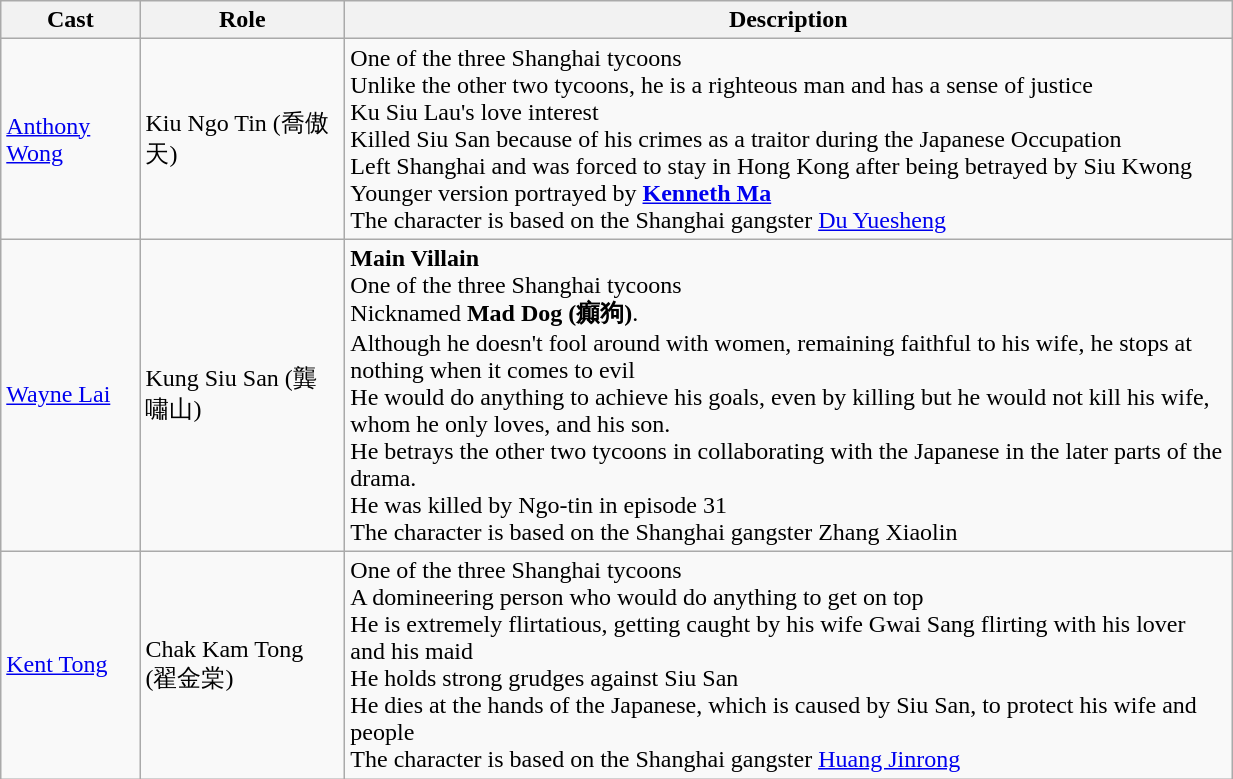<table class="wikitable" width="65%">
<tr>
<th>Cast</th>
<th>Role</th>
<th>Description</th>
</tr>
<tr>
<td><a href='#'>Anthony Wong</a></td>
<td>Kiu Ngo Tin (喬傲天)</td>
<td>One of the three Shanghai tycoons <br> Unlike the other two tycoons, he is a righteous man and has a sense of justice<br> Ku Siu Lau's love interest <br> Killed Siu San because of his crimes as a traitor during the Japanese Occupation <br> Left Shanghai and was forced to stay in Hong Kong after being betrayed by Siu Kwong<br> Younger version portrayed by <strong><a href='#'>Kenneth Ma</a></strong><br>The character is based on the Shanghai gangster <a href='#'>Du Yuesheng</a></td>
</tr>
<tr>
<td><a href='#'>Wayne Lai</a></td>
<td>Kung Siu San (龔嘯山)</td>
<td><strong>Main Villain</strong> <br> One of the three Shanghai tycoons <br> Nicknamed <strong>Mad Dog (癲狗)</strong>. <br> Although he doesn't fool around with women, remaining faithful to his wife, he stops at nothing when it comes to evil <br> He would do anything to achieve his goals, even by killing but he would not kill his wife, whom he only loves, and his son. <br> He betrays the other two tycoons in collaborating with the Japanese in the later parts of the drama.<br> He was killed by Ngo-tin in episode 31<br>The character is based on the Shanghai gangster Zhang Xiaolin</td>
</tr>
<tr>
<td><a href='#'>Kent Tong</a></td>
<td>Chak Kam Tong (翟金棠)</td>
<td>One of the three Shanghai tycoons <br> A domineering person who would do anything to get on top <br> He is extremely flirtatious, getting caught by his wife Gwai Sang flirting with his lover and his maid <br> He holds strong grudges against Siu San <br> He dies at the hands of the Japanese, which is caused by Siu San, to protect his wife and people<br>The character is based on the Shanghai gangster <a href='#'>Huang Jinrong</a></td>
</tr>
</table>
